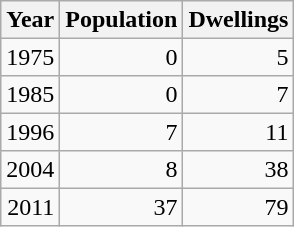<table class="wikitable" style="line-height:1.1em;">
<tr>
<th>Year</th>
<th>Population</th>
<th>Dwellings</th>
</tr>
<tr align="right">
<td>1975</td>
<td>0</td>
<td>5</td>
</tr>
<tr align="right">
<td>1985</td>
<td>0</td>
<td>7</td>
</tr>
<tr align="right">
<td>1996</td>
<td>7</td>
<td>11</td>
</tr>
<tr align="right">
<td>2004</td>
<td>8</td>
<td>38</td>
</tr>
<tr align="right">
<td>2011</td>
<td>37</td>
<td>79</td>
</tr>
</table>
